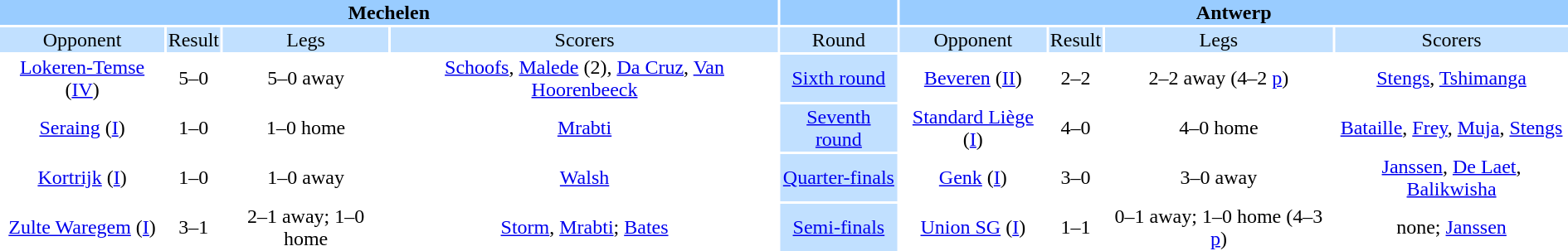<table width="100%" style="text-align:center">
<tr style="vertical-align:top; background:#9cf;">
<th colspan=4 style="width:1*">Mechelen</th>
<th></th>
<th colspan=4 style="width:1*">Antwerp</th>
</tr>
<tr style="vertical-align:top; background:#c1e0ff;">
<td>Opponent</td>
<td>Result</td>
<td>Legs</td>
<td>Scorers</td>
<td style="background:#c1e0ff;">Round</td>
<td>Opponent</td>
<td>Result</td>
<td>Legs</td>
<td>Scorers</td>
</tr>
<tr>
<td><a href='#'>Lokeren-Temse</a> (<a href='#'>IV</a>)</td>
<td>5–0</td>
<td>5–0 away</td>
<td><a href='#'>Schoofs</a>, <a href='#'>Malede</a> (2), <a href='#'>Da Cruz</a>, <a href='#'>Van Hoorenbeeck</a></td>
<td style="background:#c1e0ff;"><a href='#'>Sixth round</a></td>
<td><a href='#'>Beveren</a> (<a href='#'>II</a>)</td>
<td>2–2</td>
<td>2–2 away  (4–2 <a href='#'>p</a>)</td>
<td><a href='#'>Stengs</a>, <a href='#'>Tshimanga</a> </td>
</tr>
<tr>
<td><a href='#'>Seraing</a> (<a href='#'>I</a>)</td>
<td>1–0</td>
<td>1–0 home</td>
<td><a href='#'>Mrabti</a></td>
<td style="background:#c1e0ff;"><a href='#'>Seventh round</a></td>
<td><a href='#'>Standard Liège</a> (<a href='#'>I</a>)</td>
<td>4–0</td>
<td>4–0 home</td>
<td><a href='#'>Bataille</a>, <a href='#'>Frey</a>, <a href='#'>Muja</a>, <a href='#'>Stengs</a></td>
</tr>
<tr>
<td><a href='#'>Kortrijk</a> (<a href='#'>I</a>)</td>
<td>1–0</td>
<td>1–0 away</td>
<td><a href='#'>Walsh</a></td>
<td style="background:#c1e0ff;"><a href='#'>Quarter-finals</a></td>
<td><a href='#'>Genk</a> (<a href='#'>I</a>)</td>
<td>3–0</td>
<td>3–0 away</td>
<td><a href='#'>Janssen</a>, <a href='#'>De Laet</a>, <a href='#'>Balikwisha</a></td>
</tr>
<tr>
<td><a href='#'>Zulte Waregem</a> (<a href='#'>I</a>)</td>
<td>3–1</td>
<td>2–1 away; 1–0 home</td>
<td><a href='#'>Storm</a>, <a href='#'>Mrabti</a>; <a href='#'>Bates</a></td>
<td style="background:#c1e0ff;"><a href='#'>Semi-finals</a></td>
<td><a href='#'>Union SG</a> (<a href='#'>I</a>)</td>
<td>1–1</td>
<td>0–1 away; 1–0 home  (4–3 <a href='#'>p</a>)</td>
<td>none; <a href='#'>Janssen</a></td>
</tr>
</table>
